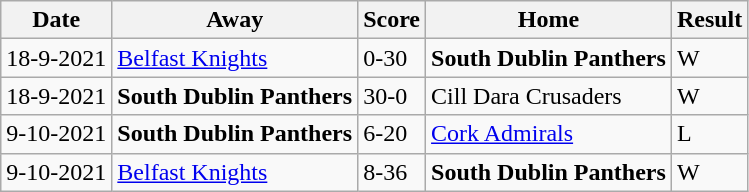<table class="wikitable">
<tr>
<th>Date</th>
<th>Away</th>
<th>Score</th>
<th>Home</th>
<th>Result</th>
</tr>
<tr>
<td>18-9-2021</td>
<td><a href='#'>Belfast Knights</a></td>
<td>0-30</td>
<td><strong>South Dublin Panthers</strong></td>
<td>W</td>
</tr>
<tr>
<td>18-9-2021</td>
<td><strong>South Dublin Panthers</strong></td>
<td>30-0</td>
<td>Cill Dara Crusaders</td>
<td>W</td>
</tr>
<tr>
<td>9-10-2021</td>
<td><strong>South Dublin Panthers</strong></td>
<td>6-20</td>
<td><a href='#'>Cork Admirals</a></td>
<td>L</td>
</tr>
<tr>
<td>9-10-2021</td>
<td><a href='#'>Belfast Knights</a></td>
<td>8-36</td>
<td><strong>South Dublin Panthers</strong></td>
<td>W</td>
</tr>
</table>
